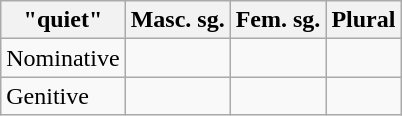<table class="wikitable">
<tr>
<th> "quiet"</th>
<th>Masc. sg.</th>
<th>Fem. sg.</th>
<th>Plural</th>
</tr>
<tr>
<td>Nominative</td>
<td></td>
<td></td>
<td></td>
</tr>
<tr>
<td>Genitive</td>
<td></td>
<td></td>
<td></td>
</tr>
</table>
